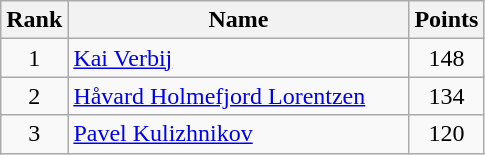<table class="wikitable" border="1" style="text-align:center">
<tr>
<th width=30>Rank</th>
<th width=220>Name</th>
<th width=25>Points</th>
</tr>
<tr>
<td>1</td>
<td align="left"> <a href='#'>Kai Verbij</a></td>
<td>148</td>
</tr>
<tr>
<td>2</td>
<td align="left"> <a href='#'>Håvard Holmefjord Lorentzen</a></td>
<td>134</td>
</tr>
<tr>
<td>3</td>
<td align="left"> <a href='#'>Pavel Kulizhnikov</a></td>
<td>120</td>
</tr>
</table>
